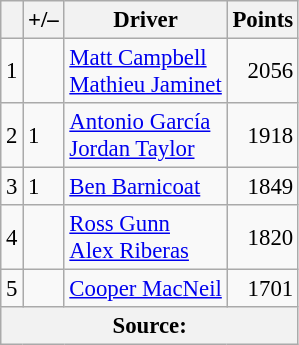<table class="wikitable" style="font-size: 95%;">
<tr>
<th scope="col"></th>
<th scope="col">+/–</th>
<th scope="col">Driver</th>
<th scope="col">Points</th>
</tr>
<tr>
<td align=center>1</td>
<td align="left"></td>
<td> <a href='#'>Matt Campbell</a><br> <a href='#'>Mathieu Jaminet</a></td>
<td align=right>2056</td>
</tr>
<tr>
<td align=center>2</td>
<td align="left"> 1</td>
<td> <a href='#'>Antonio García</a><br> <a href='#'>Jordan Taylor</a></td>
<td align=right>1918</td>
</tr>
<tr>
<td align=center>3</td>
<td align="left"> 1</td>
<td> <a href='#'>Ben Barnicoat</a></td>
<td align=right>1849</td>
</tr>
<tr>
<td align=center>4</td>
<td align="left"></td>
<td> <a href='#'>Ross Gunn</a><br> <a href='#'>Alex Riberas</a></td>
<td align=right>1820</td>
</tr>
<tr>
<td align=center>5</td>
<td align="left"></td>
<td> <a href='#'>Cooper MacNeil</a></td>
<td align=right>1701</td>
</tr>
<tr>
<th colspan=5>Source:</th>
</tr>
</table>
